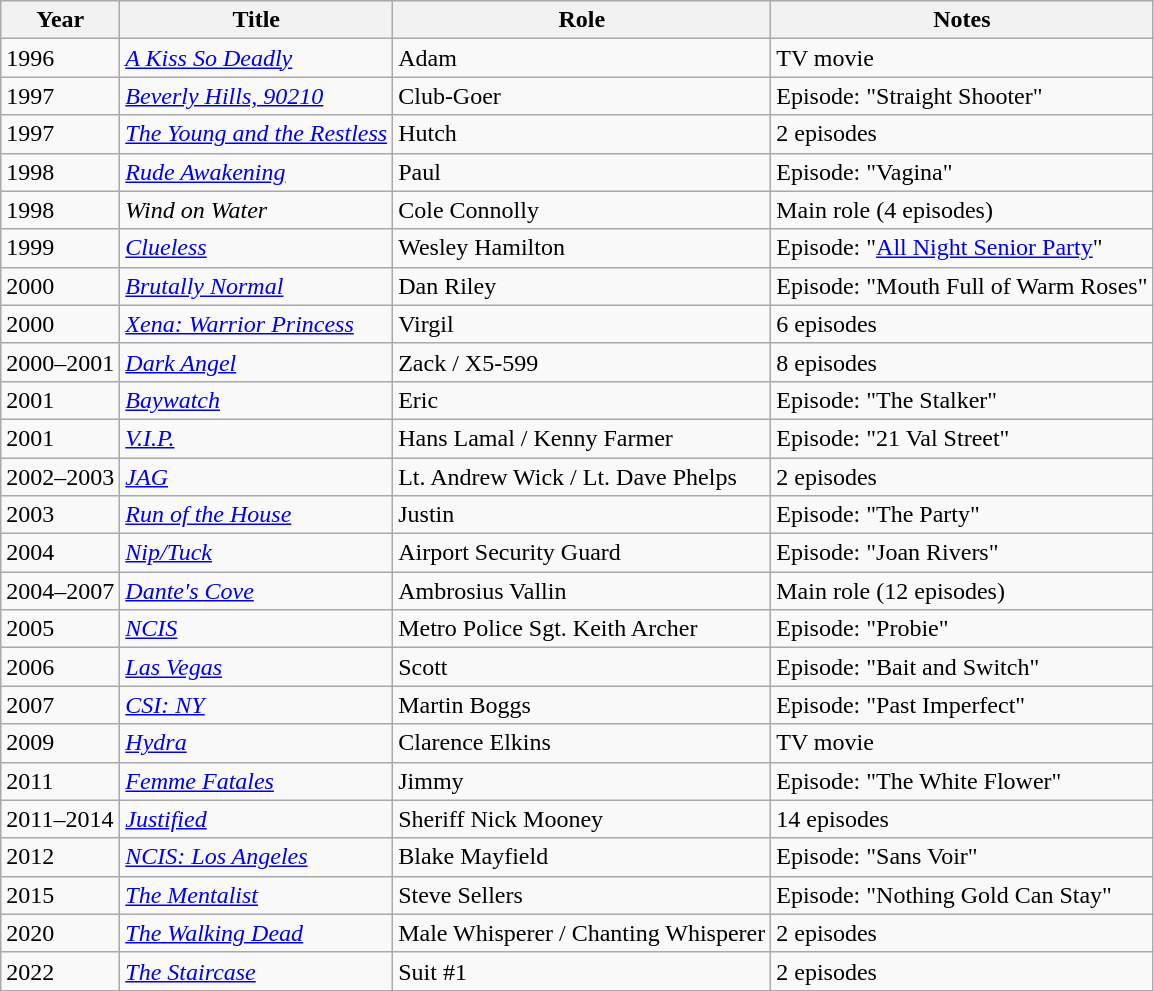<table class="wikitable sortable">
<tr>
<th>Year</th>
<th>Title</th>
<th>Role</th>
<th class="unsortable">Notes</th>
</tr>
<tr>
<td>1996</td>
<td><em><a href='#'>A Kiss So Deadly</a></em></td>
<td>Adam</td>
<td>TV movie</td>
</tr>
<tr>
<td>1997</td>
<td><em><a href='#'>Beverly Hills, 90210</a></em></td>
<td>Club-Goer</td>
<td>Episode: "Straight Shooter"</td>
</tr>
<tr>
<td>1997</td>
<td><em><a href='#'>The Young and the Restless</a></em></td>
<td>Hutch</td>
<td>2 episodes</td>
</tr>
<tr>
<td>1998</td>
<td><em><a href='#'>Rude Awakening</a></em></td>
<td>Paul</td>
<td>Episode: "Vagina"</td>
</tr>
<tr>
<td>1998</td>
<td><em>Wind on Water</em></td>
<td>Cole Connolly</td>
<td>Main role (4 episodes)</td>
</tr>
<tr>
<td>1999</td>
<td><em><a href='#'>Clueless</a></em></td>
<td>Wesley Hamilton</td>
<td>Episode: "<a href='#'>All Night Senior Party</a>"</td>
</tr>
<tr>
<td>2000</td>
<td><em><a href='#'>Brutally Normal</a></em></td>
<td>Dan Riley</td>
<td>Episode: "Mouth Full of Warm Roses"</td>
</tr>
<tr>
<td>2000</td>
<td><em><a href='#'>Xena: Warrior Princess</a></em></td>
<td>Virgil</td>
<td>6 episodes</td>
</tr>
<tr>
<td>2000–2001</td>
<td><em><a href='#'>Dark Angel</a></em></td>
<td>Zack / X5-599</td>
<td>8 episodes</td>
</tr>
<tr>
<td>2001</td>
<td><em><a href='#'>Baywatch</a></em></td>
<td>Eric</td>
<td>Episode: "The Stalker"</td>
</tr>
<tr>
<td>2001</td>
<td><em><a href='#'>V.I.P.</a></em></td>
<td>Hans Lamal / Kenny Farmer</td>
<td>Episode: "21 Val Street"</td>
</tr>
<tr>
<td>2002–2003</td>
<td><em><a href='#'>JAG</a></em></td>
<td>Lt. Andrew Wick / Lt. Dave Phelps</td>
<td>2 episodes</td>
</tr>
<tr>
<td>2003</td>
<td><em><a href='#'>Run of the House</a></em></td>
<td>Justin</td>
<td>Episode: "The Party"</td>
</tr>
<tr>
<td>2004</td>
<td><em><a href='#'>Nip/Tuck</a></em></td>
<td>Airport Security Guard</td>
<td>Episode: "Joan Rivers"</td>
</tr>
<tr>
<td>2004–2007</td>
<td><em><a href='#'>Dante's Cove</a></em></td>
<td>Ambrosius Vallin</td>
<td>Main role (12 episodes)</td>
</tr>
<tr>
<td>2005</td>
<td><em><a href='#'>NCIS</a></em></td>
<td>Metro Police Sgt. Keith Archer</td>
<td>Episode: "Probie"</td>
</tr>
<tr>
<td>2006</td>
<td><em><a href='#'>Las Vegas</a></em></td>
<td>Scott</td>
<td>Episode: "Bait and Switch"</td>
</tr>
<tr>
<td>2007</td>
<td><em><a href='#'>CSI: NY</a></em></td>
<td>Martin Boggs</td>
<td>Episode: "Past Imperfect"</td>
</tr>
<tr>
<td>2009</td>
<td><em><a href='#'>Hydra</a></em></td>
<td>Clarence Elkins</td>
<td>TV movie</td>
</tr>
<tr>
<td>2011</td>
<td><em><a href='#'>Femme Fatales</a></em></td>
<td>Jimmy</td>
<td>Episode: "The White Flower"</td>
</tr>
<tr>
<td>2011–2014</td>
<td><em><a href='#'>Justified</a></em></td>
<td>Sheriff Nick Mooney</td>
<td>14 episodes</td>
</tr>
<tr>
<td>2012</td>
<td><em><a href='#'>NCIS: Los Angeles</a></em></td>
<td>Blake Mayfield</td>
<td>Episode: "Sans Voir"</td>
</tr>
<tr>
<td>2015</td>
<td><em><a href='#'>The Mentalist</a></em></td>
<td>Steve Sellers</td>
<td>Episode: "Nothing Gold Can Stay"</td>
</tr>
<tr>
<td>2020</td>
<td><em><a href='#'>The Walking Dead</a></em></td>
<td>Male Whisperer / Chanting Whisperer</td>
<td>2 episodes</td>
</tr>
<tr>
<td>2022</td>
<td><em><a href='#'>The Staircase</a></em></td>
<td>Suit #1</td>
<td>2 episodes</td>
</tr>
</table>
